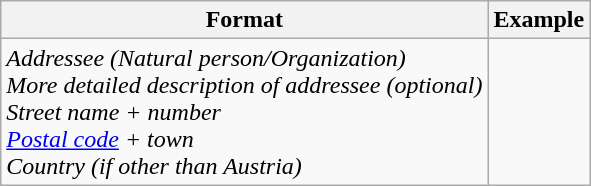<table class="wikitable">
<tr>
<th>Format</th>
<th>Example</th>
</tr>
<tr>
<td><em>Addressee (Natural person/Organization)</em> <br> <em>More detailed description of addressee (optional)</em> <br> <em>Street name + number</em> <br> <em><a href='#'>Postal code</a> + town</em> <br> <em>Country (if other than Austria)</em></td>
<td> <br>  </td>
</tr>
</table>
